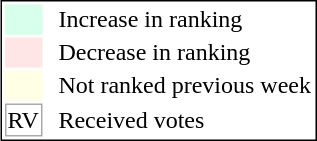<table style="border:1px solid black;" align=right>
<tr>
<td style="background:#D8FFEB; width:20px;"></td>
<td> </td>
<td>Increase in ranking</td>
</tr>
<tr>
<td style="background:#FFE6E6; width:20px;"></td>
<td> </td>
<td>Decrease in ranking</td>
</tr>
<tr>
<td style="background:#FFFFE6; width:20px;"></td>
<td> </td>
<td>Not ranked previous week</td>
</tr>
<tr>
<td align=center style="width:20px; border:1px solid #aaaaaa; background:white;">RV</td>
<td> </td>
<td>Received votes</td>
</tr>
</table>
